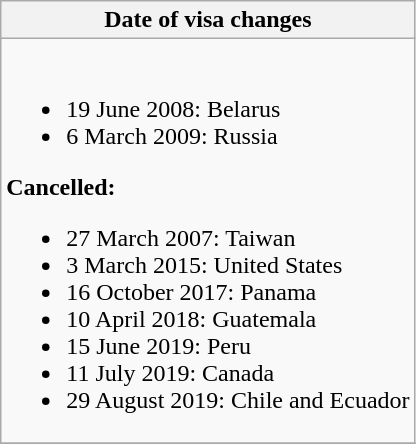<table class="wikitable collapsible collapsed">
<tr>
<th style="width:100%;";">Date of visa changes</th>
</tr>
<tr>
<td><br><ul><li>19 June 2008: Belarus</li><li>6 March 2009: Russia</li></ul><strong>Cancelled:</strong><ul><li>27 March 2007: Taiwan</li><li>3 March 2015: United States</li><li>16 October 2017: Panama</li><li>10 April 2018: Guatemala</li><li>15 June 2019: Peru</li><li>11 July 2019: Canada</li><li>29 August 2019: Chile and Ecuador</li></ul></td>
</tr>
<tr>
</tr>
</table>
